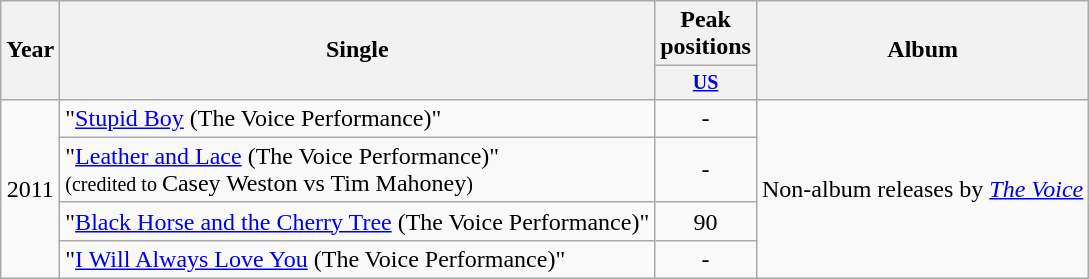<table class="wikitable" style="text-align:center;">
<tr>
<th rowspan="2">Year</th>
<th rowspan="2">Single</th>
<th>Peak positions</th>
<th rowspan="2">Album</th>
</tr>
<tr style="font-size:smaller;">
<th style="width:50px;"><a href='#'>US</a></th>
</tr>
<tr>
<td rowspan="4">2011</td>
<td style="text-align:left;">"<a href='#'>Stupid Boy</a> (The Voice Performance)"</td>
<td>-</td>
<td rowspan="4">Non-album releases by <em><a href='#'>The Voice</a></em></td>
</tr>
<tr>
<td style="text-align:left;">"<a href='#'>Leather and Lace</a> (The Voice Performance)" <br> <small>(credited to </small>Casey Weston vs Tim Mahoney<small>)</small></td>
<td>-</td>
</tr>
<tr>
<td style="text-align:left;">"<a href='#'>Black Horse and the Cherry Tree</a> (The Voice Performance)"</td>
<td>90 </td>
</tr>
<tr>
<td style="text-align:left;">"<a href='#'>I Will Always Love You</a> (The Voice Performance)"</td>
<td>-</td>
</tr>
</table>
